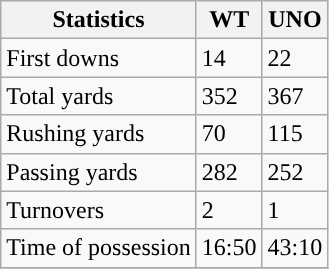<table class="wikitable" style="float: left;">
<tr>
<th>Statistics</th>
<th>WT</th>
<th>UNO</th>
</tr>
<tr>
<td>First downs</td>
<td>14</td>
<td>22</td>
</tr>
<tr>
<td>Total yards</td>
<td>352</td>
<td>367</td>
</tr>
<tr>
<td>Rushing yards</td>
<td>70</td>
<td>115</td>
</tr>
<tr>
<td>Passing yards</td>
<td>282</td>
<td>252</td>
</tr>
<tr>
<td>Turnovers</td>
<td>2</td>
<td>1</td>
</tr>
<tr>
<td>Time of possession</td>
<td>16:50</td>
<td>43:10</td>
</tr>
<tr>
</tr>
</table>
